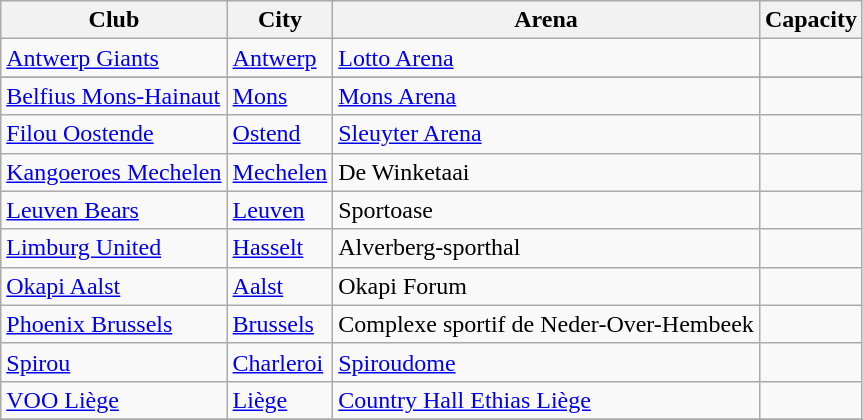<table class="wikitable sortable">
<tr>
<th>Club</th>
<th>City</th>
<th>Arena</th>
<th>Capacity</th>
</tr>
<tr>
<td><a href='#'>Antwerp Giants</a></td>
<td><a href='#'>Antwerp</a></td>
<td><a href='#'>Lotto Arena</a></td>
<td align=center></td>
</tr>
<tr>
</tr>
<tr>
<td><a href='#'>Belfius Mons-Hainaut</a></td>
<td><a href='#'>Mons</a></td>
<td><a href='#'>Mons Arena</a></td>
<td align=center></td>
</tr>
<tr>
<td><a href='#'>Filou Oostende</a></td>
<td><a href='#'>Ostend</a></td>
<td><a href='#'>Sleuyter Arena</a></td>
<td align=center></td>
</tr>
<tr>
<td><a href='#'>Kangoeroes Mechelen</a></td>
<td><a href='#'>Mechelen</a></td>
<td>De Winketaai</td>
<td align=center></td>
</tr>
<tr>
<td><a href='#'>Leuven Bears</a></td>
<td><a href='#'>Leuven</a></td>
<td>Sportoase</td>
<td align=center></td>
</tr>
<tr>
<td><a href='#'>Limburg United</a></td>
<td><a href='#'>Hasselt</a></td>
<td>Alverberg-sporthal</td>
<td align=center></td>
</tr>
<tr>
<td><a href='#'>Okapi Aalst</a></td>
<td><a href='#'>Aalst</a></td>
<td>Okapi Forum</td>
<td align=center></td>
</tr>
<tr>
<td><a href='#'>Phoenix Brussels</a></td>
<td><a href='#'>Brussels</a></td>
<td>Complexe sportif de Neder-Over-Hembeek</td>
<td align=center></td>
</tr>
<tr>
<td><a href='#'>Spirou</a></td>
<td><a href='#'>Charleroi</a></td>
<td><a href='#'>Spiroudome</a></td>
<td align=center></td>
</tr>
<tr>
<td><a href='#'>VOO Liège</a></td>
<td><a href='#'>Liège</a></td>
<td><a href='#'>Country Hall Ethias Liège</a></td>
<td align=center></td>
</tr>
<tr>
</tr>
</table>
